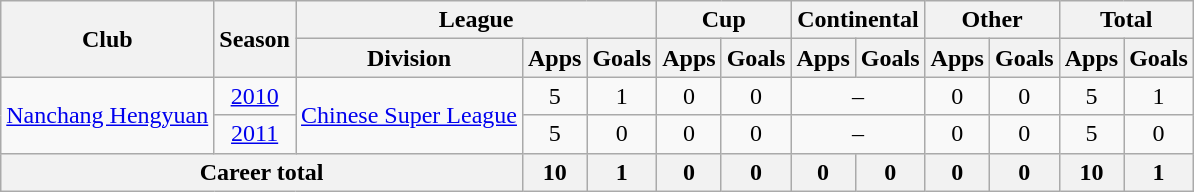<table class="wikitable" style="text-align: center">
<tr>
<th rowspan="2">Club</th>
<th rowspan="2">Season</th>
<th colspan="3">League</th>
<th colspan="2">Cup</th>
<th colspan="2">Continental</th>
<th colspan="2">Other</th>
<th colspan="2">Total</th>
</tr>
<tr>
<th>Division</th>
<th>Apps</th>
<th>Goals</th>
<th>Apps</th>
<th>Goals</th>
<th>Apps</th>
<th>Goals</th>
<th>Apps</th>
<th>Goals</th>
<th>Apps</th>
<th>Goals</th>
</tr>
<tr>
<td rowspan="2"><a href='#'>Nanchang Hengyuan</a></td>
<td><a href='#'>2010</a></td>
<td rowspan="2"><a href='#'>Chinese Super League</a></td>
<td>5</td>
<td>1</td>
<td>0</td>
<td>0</td>
<td colspan="2">–</td>
<td>0</td>
<td>0</td>
<td>5</td>
<td>1</td>
</tr>
<tr>
<td><a href='#'>2011</a></td>
<td>5</td>
<td>0</td>
<td>0</td>
<td>0</td>
<td colspan="2">–</td>
<td>0</td>
<td>0</td>
<td>5</td>
<td>0</td>
</tr>
<tr>
<th colspan=3>Career total</th>
<th>10</th>
<th>1</th>
<th>0</th>
<th>0</th>
<th>0</th>
<th>0</th>
<th>0</th>
<th>0</th>
<th>10</th>
<th>1</th>
</tr>
</table>
